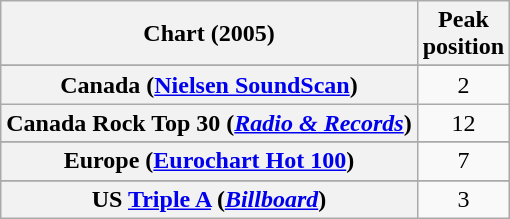<table class="wikitable sortable plainrowheaders" style="text-align:center;">
<tr>
<th scope="col">Chart (2005)</th>
<th scope="col">Peak<br>position</th>
</tr>
<tr>
</tr>
<tr>
</tr>
<tr>
</tr>
<tr>
</tr>
<tr>
<th scope="row">Canada (<a href='#'>Nielsen SoundScan</a>)</th>
<td>2</td>
</tr>
<tr>
<th scope="row">Canada Rock Top 30 (<em><a href='#'>Radio & Records</a></em>)</th>
<td>12</td>
</tr>
<tr>
</tr>
<tr>
<th scope="row">Europe (<a href='#'>Eurochart Hot 100</a>)</th>
<td>7</td>
</tr>
<tr>
</tr>
<tr>
</tr>
<tr>
</tr>
<tr>
</tr>
<tr>
</tr>
<tr>
</tr>
<tr>
</tr>
<tr>
</tr>
<tr>
</tr>
<tr>
</tr>
<tr>
</tr>
<tr>
</tr>
<tr>
<th scope="row">US <a href='#'>Triple A</a> (<a href='#'><em>Billboard</em></a>)</th>
<td>3</td>
</tr>
</table>
